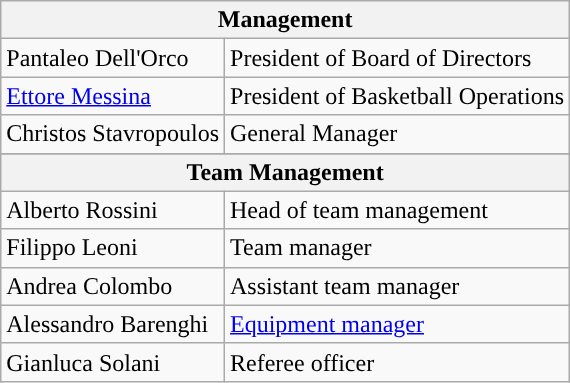<table class="wikitable sortable">
<tr>
<th colspan=2>Management</th>
</tr>
<tr>
<td>Pantaleo Dell'Orco</td>
<td>President of Board of Directors</td>
</tr>
<tr>
<td><a href='#'>Ettore Messina</a></td>
<td>President of Basketball Operations</td>
</tr>
<tr>
<td>Christos Stavropoulos</td>
<td>General Manager</td>
</tr>
<tr>
</tr>
<tr>
<th colspan=2>Team Management</th>
</tr>
<tr>
<td>Alberto Rossini</td>
<td>Head of team management</td>
</tr>
<tr>
<td>Filippo Leoni</td>
<td>Team manager</td>
</tr>
<tr>
<td>Andrea Colombo</td>
<td>Assistant team manager</td>
</tr>
<tr>
<td>Alessandro Barenghi</td>
<td><a href='#'>Equipment manager</a></td>
</tr>
<tr>
<td>Gianluca Solani</td>
<td>Referee officer</td>
</tr>
</table>
